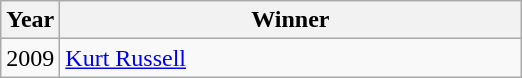<table class="wikitable" style="text-align:left">
<tr>
<th style="width:20px;">Year</th>
<th style="width:300px;">Winner</th>
</tr>
<tr>
<td>2009</td>
<td><a href='#'>Kurt Russell</a></td>
</tr>
</table>
